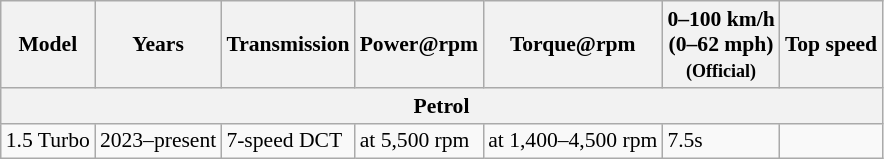<table class="wikitable sortable collapsible" style="text-align:left; font-size:90%;">
<tr>
<th>Model</th>
<th>Years</th>
<th>Transmission</th>
<th>Power@rpm</th>
<th>Torque@rpm</th>
<th>0–100 km/h<br>(0–62 mph)<br><small>(Official)</small></th>
<th>Top speed</th>
</tr>
<tr>
<th colspan=7>Petrol</th>
</tr>
<tr>
<td>1.5 Turbo</td>
<td>2023–present</td>
<td>7-speed DCT</td>
<td> at 5,500 rpm</td>
<td> at 1,400–4,500 rpm</td>
<td>7.5s</td>
<td></td>
</tr>
</table>
